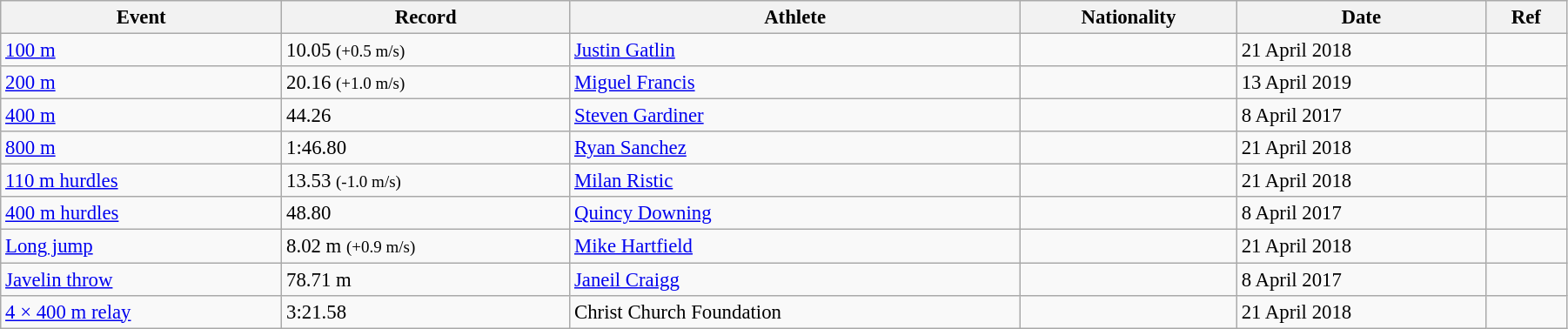<table class="wikitable" style="font-size:95%; width: 95%;">
<tr>
<th>Event</th>
<th>Record</th>
<th>Athlete</th>
<th>Nationality</th>
<th>Date</th>
<th>Ref</th>
</tr>
<tr>
<td><a href='#'>100 m</a></td>
<td>10.05 <small>(+0.5 m/s)</small></td>
<td><a href='#'>Justin Gatlin</a></td>
<td></td>
<td>21 April 2018</td>
<td></td>
</tr>
<tr>
<td><a href='#'>200 m</a></td>
<td>20.16 <small>(+1.0 m/s)</small></td>
<td><a href='#'>Miguel Francis</a></td>
<td></td>
<td>13 April 2019</td>
<td></td>
</tr>
<tr>
<td><a href='#'>400 m</a></td>
<td>44.26</td>
<td><a href='#'>Steven Gardiner</a></td>
<td></td>
<td>8 April 2017</td>
<td></td>
</tr>
<tr>
<td><a href='#'>800 m</a></td>
<td>1:46.80</td>
<td><a href='#'>Ryan Sanchez</a></td>
<td></td>
<td>21 April 2018</td>
<td></td>
</tr>
<tr>
<td><a href='#'>110 m hurdles</a></td>
<td>13.53 <small>(-1.0 m/s)</small></td>
<td><a href='#'>Milan Ristic</a></td>
<td></td>
<td>21 April 2018</td>
<td></td>
</tr>
<tr>
<td><a href='#'>400 m hurdles</a></td>
<td>48.80</td>
<td><a href='#'>Quincy Downing</a></td>
<td></td>
<td>8 April 2017</td>
<td></td>
</tr>
<tr>
<td><a href='#'>Long jump</a></td>
<td>8.02 m <small>(+0.9 m/s)</small></td>
<td><a href='#'>Mike Hartfield</a></td>
<td></td>
<td>21 April 2018</td>
<td></td>
</tr>
<tr>
<td><a href='#'>Javelin throw</a></td>
<td>78.71 m</td>
<td><a href='#'>Janeil Craigg</a></td>
<td></td>
<td>8 April 2017</td>
<td></td>
</tr>
<tr>
<td><a href='#'>4 × 400 m relay</a></td>
<td>3:21.58</td>
<td>Christ Church Foundation</td>
<td></td>
<td>21 April 2018</td>
<td></td>
</tr>
</table>
